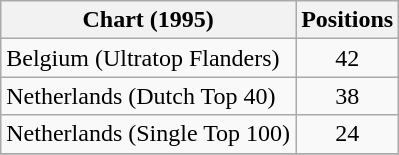<table class="wikitable sortable">
<tr>
<th align="left">Chart (1995)</th>
<th align="center">Positions</th>
</tr>
<tr>
<td align="left">Belgium (Ultratop Flanders)</td>
<td align="center">42</td>
</tr>
<tr>
<td align="left">Netherlands (Dutch Top 40)</td>
<td align="center">38</td>
</tr>
<tr>
<td align="left">Netherlands (Single Top 100)</td>
<td align="center">24</td>
</tr>
<tr>
</tr>
</table>
